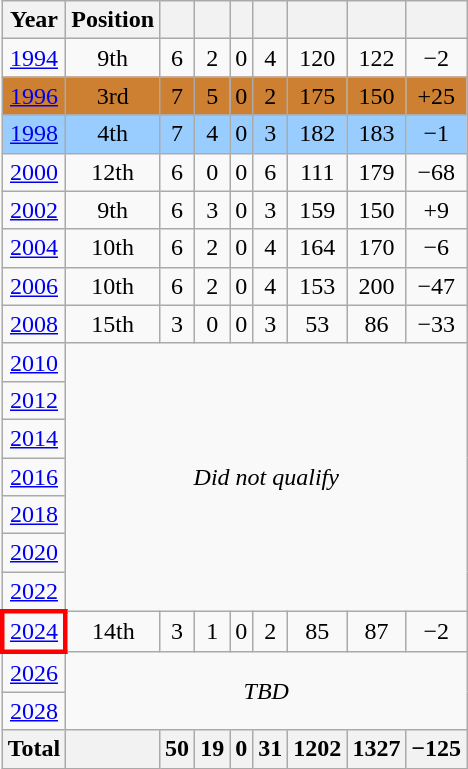<table class="wikitable" style="text-align: center;">
<tr>
<th>Year</th>
<th>Position</th>
<th></th>
<th></th>
<th></th>
<th></th>
<th></th>
<th></th>
<th></th>
</tr>
<tr>
<td> <a href='#'>1994</a></td>
<td>9th</td>
<td>6</td>
<td>2</td>
<td>0</td>
<td>4</td>
<td>120</td>
<td>122</td>
<td>−2</td>
</tr>
<tr bgcolor=CD7F32>
<td> <a href='#'>1996</a></td>
<td>3rd</td>
<td>7</td>
<td>5</td>
<td>0</td>
<td>2</td>
<td>175</td>
<td>150</td>
<td>+25</td>
</tr>
<tr bgcolor=9acdff>
<td> <a href='#'>1998</a></td>
<td>4th</td>
<td>7</td>
<td>4</td>
<td>0</td>
<td>3</td>
<td>182</td>
<td>183</td>
<td>−1</td>
</tr>
<tr>
<td> <a href='#'>2000</a></td>
<td>12th</td>
<td>6</td>
<td>0</td>
<td>0</td>
<td>6</td>
<td>111</td>
<td>179</td>
<td>−68</td>
</tr>
<tr>
<td> <a href='#'>2002</a></td>
<td>9th</td>
<td>6</td>
<td>3</td>
<td>0</td>
<td>3</td>
<td>159</td>
<td>150</td>
<td>+9</td>
</tr>
<tr>
<td> <a href='#'>2004</a></td>
<td>10th</td>
<td>6</td>
<td>2</td>
<td>0</td>
<td>4</td>
<td>164</td>
<td>170</td>
<td>−6</td>
</tr>
<tr>
<td> <a href='#'>2006</a></td>
<td>10th</td>
<td>6</td>
<td>2</td>
<td>0</td>
<td>4</td>
<td>153</td>
<td>200</td>
<td>−47</td>
</tr>
<tr>
<td> <a href='#'>2008</a></td>
<td>15th</td>
<td>3</td>
<td>0</td>
<td>0</td>
<td>3</td>
<td>53</td>
<td>86</td>
<td>−33</td>
</tr>
<tr>
<td> <a href='#'>2010</a></td>
<td colspan=8 rowspan=7><em>Did not qualify</em></td>
</tr>
<tr>
<td> <a href='#'>2012</a></td>
</tr>
<tr>
<td> <a href='#'>2014</a></td>
</tr>
<tr>
<td> <a href='#'>2016</a></td>
</tr>
<tr>
<td> <a href='#'>2018</a></td>
</tr>
<tr>
<td> <a href='#'>2020</a></td>
</tr>
<tr>
<td> <a href='#'>2022</a></td>
</tr>
<tr>
<td style="border: 3px solid red"> <a href='#'>2024</a></td>
<td>14th</td>
<td>3</td>
<td>1</td>
<td>0</td>
<td>2</td>
<td>85</td>
<td>87</td>
<td>−2</td>
</tr>
<tr>
<td> <a href='#'>2026</a></td>
<td colspan=8 rowspan=2><em>TBD</em></td>
</tr>
<tr>
<td> <a href='#'>2028</a></td>
</tr>
<tr>
<th>Total</th>
<th></th>
<th>50</th>
<th>19</th>
<th>0</th>
<th>31</th>
<th>1202</th>
<th>1327</th>
<th>−125</th>
</tr>
</table>
